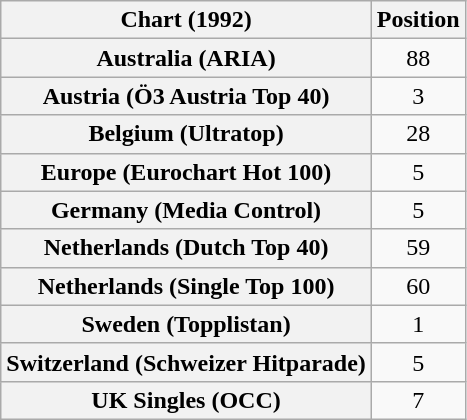<table class="wikitable sortable plainrowheaders" style="text-align:center">
<tr>
<th>Chart (1992)</th>
<th>Position</th>
</tr>
<tr>
<th scope="row">Australia (ARIA)</th>
<td>88</td>
</tr>
<tr>
<th scope="row">Austria (Ö3 Austria Top 40)</th>
<td>3</td>
</tr>
<tr>
<th scope="row">Belgium (Ultratop)</th>
<td>28</td>
</tr>
<tr>
<th scope="row">Europe (Eurochart Hot 100)</th>
<td>5</td>
</tr>
<tr>
<th scope="row">Germany (Media Control)</th>
<td>5</td>
</tr>
<tr>
<th scope="row">Netherlands (Dutch Top 40)</th>
<td>59</td>
</tr>
<tr>
<th scope="row">Netherlands (Single Top 100)</th>
<td>60</td>
</tr>
<tr>
<th scope="row">Sweden (Topplistan)</th>
<td>1</td>
</tr>
<tr>
<th scope="row">Switzerland (Schweizer Hitparade)</th>
<td>5</td>
</tr>
<tr>
<th scope="row">UK Singles (OCC)</th>
<td>7</td>
</tr>
</table>
